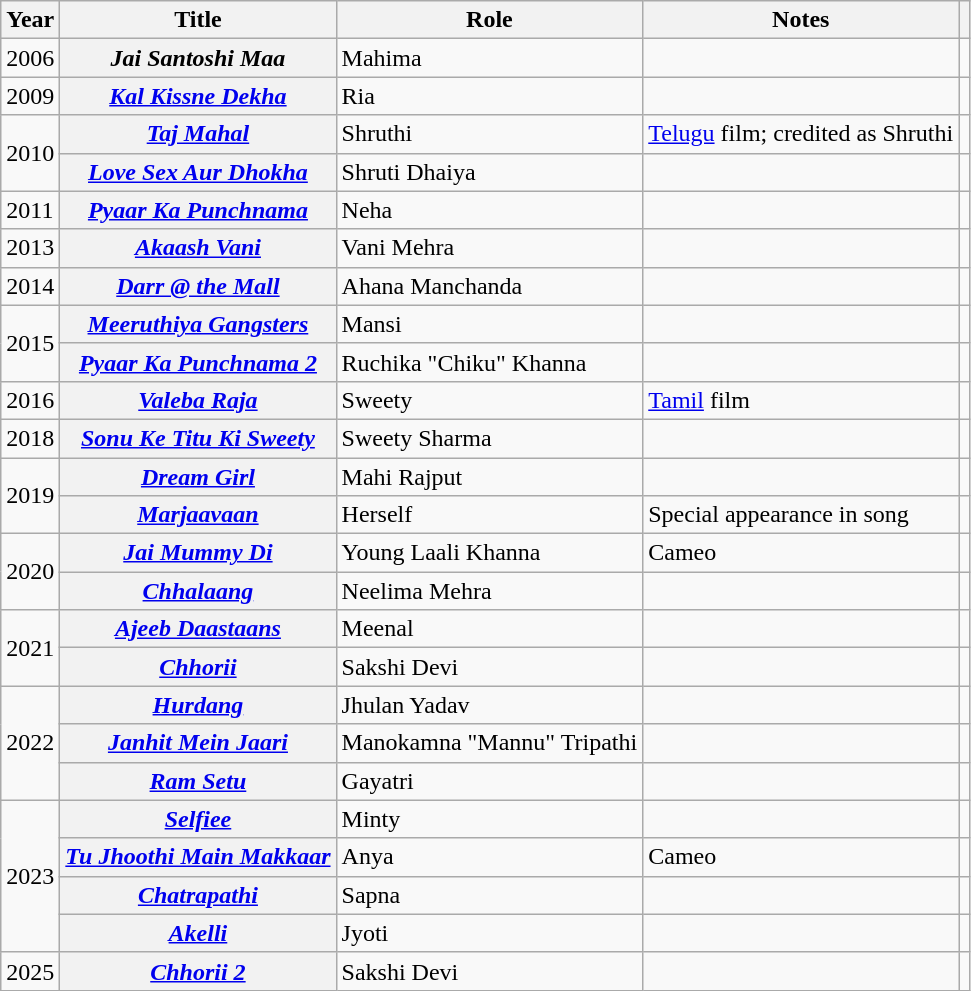<table class="wikitable sortable plainrowheaders">
<tr>
<th scope="col">Year</th>
<th scope="col">Title</th>
<th scope="col">Role</th>
<th class="unsortable" scope="col">Notes</th>
<th class="unsortable" scope="col"></th>
</tr>
<tr>
<td>2006</td>
<th scope="row"><em>Jai Santoshi Maa</em></th>
<td>Mahima</td>
<td></td>
</tr>
<tr>
<td>2009</td>
<th scope="row"><em><a href='#'>Kal Kissne Dekha</a></em></th>
<td>Ria</td>
<td></td>
<td></td>
</tr>
<tr>
<td rowspan="2">2010</td>
<th scope="row"><em><a href='#'>Taj Mahal</a></em></th>
<td>Shruthi</td>
<td><a href='#'>Telugu</a> film; credited as Shruthi</td>
<td></td>
</tr>
<tr>
<th scope="row"><em><a href='#'>Love Sex Aur Dhokha</a></em></th>
<td>Shruti Dhaiya</td>
<td></td>
<td></td>
</tr>
<tr>
<td>2011</td>
<th scope="row"><em><a href='#'>Pyaar Ka Punchnama</a></em></th>
<td>Neha</td>
<td></td>
<td></td>
</tr>
<tr>
<td>2013</td>
<th scope="row"><em><a href='#'>Akaash Vani</a></em></th>
<td>Vani Mehra</td>
<td></td>
<td></td>
</tr>
<tr>
<td>2014</td>
<th scope="row"><em><a href='#'>Darr @ the Mall</a></em></th>
<td>Ahana Manchanda</td>
<td></td>
<td></td>
</tr>
<tr>
<td rowspan="2">2015</td>
<th scope="row"><em><a href='#'>Meeruthiya Gangsters</a></em></th>
<td>Mansi</td>
<td></td>
<td></td>
</tr>
<tr>
<th scope="row"><em><a href='#'>Pyaar Ka Punchnama 2</a></em></th>
<td>Ruchika "Chiku" Khanna</td>
<td></td>
<td></td>
</tr>
<tr>
<td>2016</td>
<th scope="row"><em><a href='#'>Valeba Raja</a></em></th>
<td>Sweety</td>
<td><a href='#'>Tamil</a> film</td>
<td></td>
</tr>
<tr>
<td>2018</td>
<th scope="row"><em><a href='#'>Sonu Ke Titu Ki Sweety</a></em></th>
<td>Sweety Sharma</td>
<td></td>
<td></td>
</tr>
<tr>
<td rowspan="2">2019</td>
<th scope="row"><em><a href='#'>Dream Girl</a></em></th>
<td>Mahi Rajput</td>
<td></td>
<td></td>
</tr>
<tr>
<th scope="row"><em><a href='#'>Marjaavaan</a></em></th>
<td>Herself</td>
<td>Special appearance in song </td>
<td></td>
</tr>
<tr>
<td rowspan="2">2020</td>
<th scope="row"><em><a href='#'>Jai Mummy Di</a></em></th>
<td>Young Laali Khanna</td>
<td>Cameo</td>
<td></td>
</tr>
<tr>
<th scope="row"><em><a href='#'>Chhalaang</a></em></th>
<td>Neelima Mehra</td>
<td></td>
<td></td>
</tr>
<tr>
<td rowspan="2">2021</td>
<th scope="row"><em><a href='#'>Ajeeb Daastaans</a></em></th>
<td>Meenal</td>
<td></td>
<td></td>
</tr>
<tr>
<th scope="row"><em><a href='#'>Chhorii</a></em></th>
<td>Sakshi Devi</td>
<td></td>
<td></td>
</tr>
<tr>
<td rowspan="3">2022</td>
<th scope="row"><em><a href='#'>Hurdang</a></em></th>
<td>Jhulan Yadav</td>
<td></td>
<td></td>
</tr>
<tr>
<th scope="row"><em><a href='#'>Janhit Mein Jaari</a></em></th>
<td>Manokamna "Mannu" Tripathi</td>
<td></td>
<td></td>
</tr>
<tr>
<th scope="row"><em><a href='#'>Ram Setu</a></em></th>
<td>Gayatri</td>
<td></td>
<td></td>
</tr>
<tr>
<td rowspan="4">2023</td>
<th scope="row"><em><a href='#'>Selfiee</a></em></th>
<td>Minty</td>
<td></td>
<td></td>
</tr>
<tr>
<th scope="row"><em><a href='#'>Tu Jhoothi Main Makkaar</a></em></th>
<td>Anya</td>
<td>Cameo</td>
<td></td>
</tr>
<tr>
<th scope="row"><em><a href='#'>Chatrapathi</a></em></th>
<td>Sapna</td>
<td></td>
<td></td>
</tr>
<tr>
<th scope="row"><em><a href='#'>Akelli</a></em></th>
<td>Jyoti</td>
<td></td>
<td></td>
</tr>
<tr>
<td>2025</td>
<th scope="row"><em><a href='#'>Chhorii 2</a></em></th>
<td>Sakshi Devi</td>
<td></td>
<td></td>
</tr>
</table>
